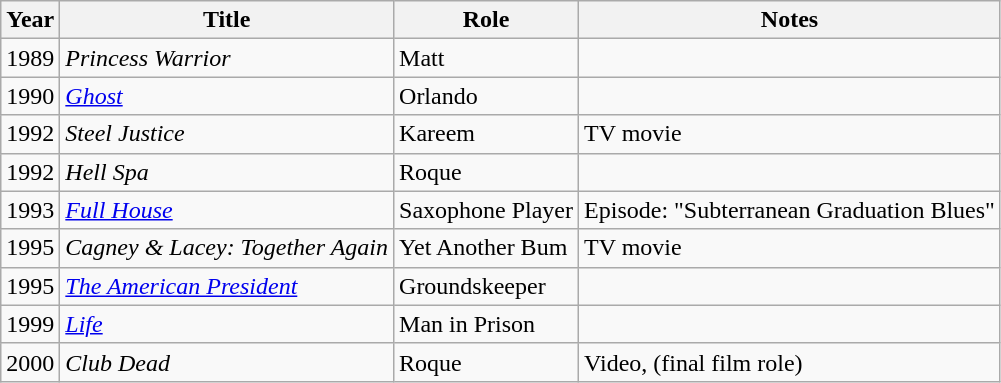<table class="wikitable">
<tr>
<th>Year</th>
<th>Title</th>
<th>Role</th>
<th>Notes</th>
</tr>
<tr>
<td>1989</td>
<td><em>Princess Warrior</em></td>
<td>Matt</td>
<td></td>
</tr>
<tr>
<td>1990</td>
<td><em><a href='#'>Ghost</a></em></td>
<td>Orlando</td>
<td></td>
</tr>
<tr>
<td>1992</td>
<td><em>Steel Justice</em></td>
<td>Kareem</td>
<td>TV movie</td>
</tr>
<tr>
<td>1992</td>
<td><em>Hell Spa</em></td>
<td>Roque</td>
<td></td>
</tr>
<tr>
<td>1993</td>
<td><em><a href='#'>Full House</a></em></td>
<td>Saxophone Player</td>
<td>Episode: "Subterranean Graduation Blues"</td>
</tr>
<tr>
<td>1995</td>
<td><em>Cagney & Lacey: Together Again</em></td>
<td>Yet Another Bum</td>
<td>TV movie</td>
</tr>
<tr>
<td>1995</td>
<td><em><a href='#'>The American President</a></em></td>
<td>Groundskeeper</td>
<td></td>
</tr>
<tr>
<td>1999</td>
<td><em><a href='#'>Life</a></em></td>
<td>Man in Prison</td>
<td></td>
</tr>
<tr>
<td>2000</td>
<td><em>Club Dead</em></td>
<td>Roque</td>
<td>Video, (final film role)</td>
</tr>
</table>
